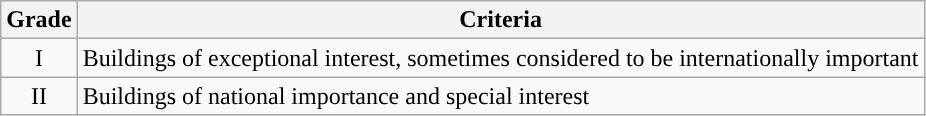<table class="wikitable">
<tr>
<th>Grade</th>
<th>Criteria</th>
</tr>
<tr>
<td align="center" >I</td>
<td>Buildings of exceptional interest, sometimes considered to be internationally important</td>
</tr>
<tr>
<td align="center" >II</td>
<td>Buildings of national importance and special interest</td>
</tr>
</table>
